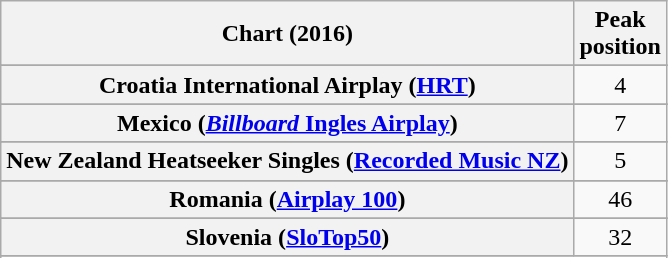<table class="wikitable sortable plainrowheaders" style="text-align:center">
<tr>
<th scope="col">Chart (2016)</th>
<th scope="col">Peak<br>position</th>
</tr>
<tr>
</tr>
<tr>
</tr>
<tr>
</tr>
<tr>
</tr>
<tr>
</tr>
<tr>
</tr>
<tr>
<th scope="row">Croatia International Airplay (<a href='#'>HRT</a>)</th>
<td>4</td>
</tr>
<tr>
</tr>
<tr>
</tr>
<tr>
</tr>
<tr>
</tr>
<tr>
<th scope="row">Mexico (<a href='#'><em>Billboard</em> Ingles Airplay</a>)</th>
<td>7</td>
</tr>
<tr>
</tr>
<tr>
</tr>
<tr>
<th scope="row">New Zealand Heatseeker Singles (<a href='#'>Recorded Music NZ</a>)</th>
<td>5</td>
</tr>
<tr>
</tr>
<tr>
<th scope="row">Romania (<a href='#'>Airplay 100</a>)</th>
<td>46</td>
</tr>
<tr>
</tr>
<tr>
</tr>
<tr>
</tr>
<tr>
<th scope="row">Slovenia (<a href='#'>SloTop50</a>)</th>
<td>32</td>
</tr>
<tr>
</tr>
<tr>
</tr>
</table>
